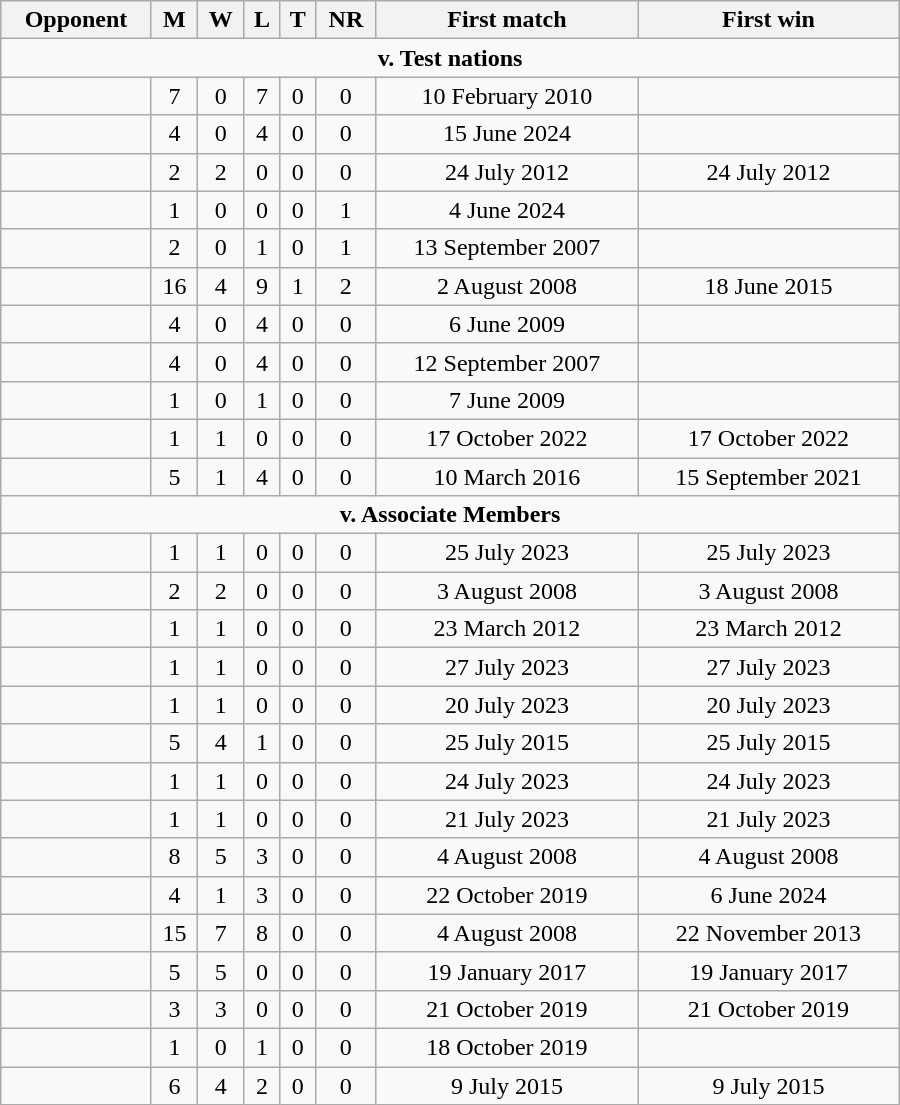<table class="wikitable" style="text-align: center; width: 600px;">
<tr>
<th>Opponent</th>
<th>M</th>
<th>W</th>
<th>L</th>
<th>T</th>
<th>NR</th>
<th>First match</th>
<th>First win</th>
</tr>
<tr>
<td colspan="8" align="center"><strong>v. Test nations</strong></td>
</tr>
<tr>
<td align="left"></td>
<td>7</td>
<td>0</td>
<td>7</td>
<td>0</td>
<td>0</td>
<td>10 February 2010</td>
<td></td>
</tr>
<tr>
<td align="left"></td>
<td>4</td>
<td>0</td>
<td>4</td>
<td>0</td>
<td>0</td>
<td>15 June 2024</td>
<td></td>
</tr>
<tr>
<td align="left"></td>
<td>2</td>
<td>2</td>
<td>0</td>
<td>0</td>
<td>0</td>
<td>24 July 2012</td>
<td>24 July 2012</td>
</tr>
<tr>
<td align="left"></td>
<td>1</td>
<td>0</td>
<td>0</td>
<td>0</td>
<td>1</td>
<td>4 June 2024</td>
<td></td>
</tr>
<tr>
<td align="left"></td>
<td>2</td>
<td>0</td>
<td>1</td>
<td>0</td>
<td>1</td>
<td>13 September 2007</td>
<td></td>
</tr>
<tr>
<td align="left"></td>
<td>16</td>
<td>4</td>
<td>9</td>
<td>1</td>
<td>2</td>
<td>2 August 2008</td>
<td>18 June 2015</td>
</tr>
<tr>
<td align="left"></td>
<td>4</td>
<td>0</td>
<td>4</td>
<td>0</td>
<td>0</td>
<td>6 June 2009</td>
<td></td>
</tr>
<tr>
<td align="left"></td>
<td>4</td>
<td>0</td>
<td>4</td>
<td>0</td>
<td>0</td>
<td>12 September 2007</td>
<td></td>
</tr>
<tr>
<td align="left"></td>
<td>1</td>
<td>0</td>
<td>1</td>
<td>0</td>
<td>0</td>
<td>7 June 2009</td>
<td></td>
</tr>
<tr>
<td align="left"></td>
<td>1</td>
<td>1</td>
<td>0</td>
<td>0</td>
<td>0</td>
<td>17 October 2022</td>
<td>17 October 2022</td>
</tr>
<tr>
<td align="left"></td>
<td>5</td>
<td>1</td>
<td>4</td>
<td>0</td>
<td>0</td>
<td>10 March 2016</td>
<td>15 September 2021</td>
</tr>
<tr>
<td colspan="8" align="center"><strong>v. Associate Members</strong></td>
</tr>
<tr>
<td align="left"></td>
<td>1</td>
<td>1</td>
<td>0</td>
<td>0</td>
<td>0</td>
<td>25 July 2023</td>
<td>25 July 2023</td>
</tr>
<tr>
<td align="left"></td>
<td>2</td>
<td>2</td>
<td>0</td>
<td>0</td>
<td>0</td>
<td>3 August 2008</td>
<td>3 August 2008</td>
</tr>
<tr>
<td align="left"></td>
<td>1</td>
<td>1</td>
<td>0</td>
<td>0</td>
<td>0</td>
<td>23 March 2012</td>
<td>23 March 2012</td>
</tr>
<tr>
<td align="left"></td>
<td>1</td>
<td>1</td>
<td>0</td>
<td>0</td>
<td>0</td>
<td>27 July 2023</td>
<td>27 July 2023</td>
</tr>
<tr>
<td align="left"></td>
<td>1</td>
<td>1</td>
<td>0</td>
<td>0</td>
<td>0</td>
<td>20 July 2023</td>
<td>20 July 2023</td>
</tr>
<tr>
<td align="left"></td>
<td>5</td>
<td>4</td>
<td>1</td>
<td>0</td>
<td>0</td>
<td>25 July 2015</td>
<td>25 July 2015</td>
</tr>
<tr>
<td align="left"></td>
<td>1</td>
<td>1</td>
<td>0</td>
<td>0</td>
<td>0</td>
<td>24 July 2023</td>
<td>24 July 2023</td>
</tr>
<tr>
<td align="left"></td>
<td>1</td>
<td>1</td>
<td>0</td>
<td>0</td>
<td>0</td>
<td>21 July 2023</td>
<td>21 July 2023</td>
</tr>
<tr>
<td align="left"></td>
<td>8</td>
<td>5</td>
<td>3</td>
<td>0</td>
<td>0</td>
<td>4 August 2008</td>
<td>4 August 2008</td>
</tr>
<tr>
<td align="left"></td>
<td>4</td>
<td>1</td>
<td>3</td>
<td>0</td>
<td>0</td>
<td>22 October 2019</td>
<td>6 June 2024</td>
</tr>
<tr>
<td align="left"></td>
<td>15</td>
<td>7</td>
<td>8</td>
<td>0</td>
<td>0</td>
<td>4 August 2008</td>
<td>22 November 2013</td>
</tr>
<tr>
<td align="left"></td>
<td>5</td>
<td>5</td>
<td>0</td>
<td>0</td>
<td>0</td>
<td>19 January 2017</td>
<td>19 January 2017</td>
</tr>
<tr>
<td align="left"></td>
<td>3</td>
<td>3</td>
<td>0</td>
<td>0</td>
<td>0</td>
<td>21 October 2019</td>
<td>21 October 2019</td>
</tr>
<tr>
<td align="left"></td>
<td>1</td>
<td>0</td>
<td>1</td>
<td>0</td>
<td>0</td>
<td>18 October 2019</td>
<td></td>
</tr>
<tr>
<td align="left"></td>
<td>6</td>
<td>4</td>
<td>2</td>
<td>0</td>
<td>0</td>
<td>9 July 2015</td>
<td>9 July 2015</td>
</tr>
</table>
